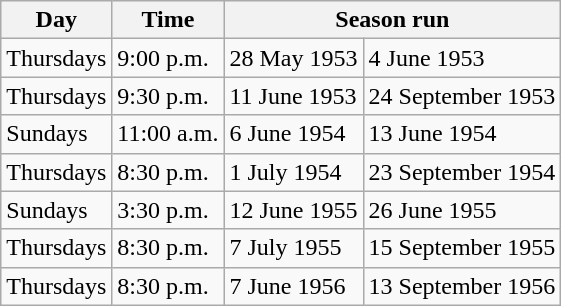<table class="wikitable">
<tr>
<th>Day</th>
<th>Time</th>
<th colspan="2">Season run</th>
</tr>
<tr>
<td>Thursdays</td>
<td>9:00 p.m.</td>
<td>28 May 1953</td>
<td>4 June 1953</td>
</tr>
<tr>
<td>Thursdays</td>
<td>9:30 p.m.</td>
<td>11 June 1953</td>
<td>24 September 1953</td>
</tr>
<tr>
<td>Sundays</td>
<td>11:00 a.m.</td>
<td>6 June 1954</td>
<td>13 June 1954</td>
</tr>
<tr>
<td>Thursdays</td>
<td>8:30 p.m.</td>
<td>1 July 1954</td>
<td>23 September 1954</td>
</tr>
<tr>
<td>Sundays</td>
<td>3:30 p.m.</td>
<td>12 June 1955</td>
<td>26 June 1955</td>
</tr>
<tr>
<td>Thursdays</td>
<td>8:30 p.m.</td>
<td>7 July 1955</td>
<td>15 September 1955</td>
</tr>
<tr>
<td>Thursdays</td>
<td>8:30 p.m.</td>
<td>7 June 1956</td>
<td>13 September 1956</td>
</tr>
</table>
